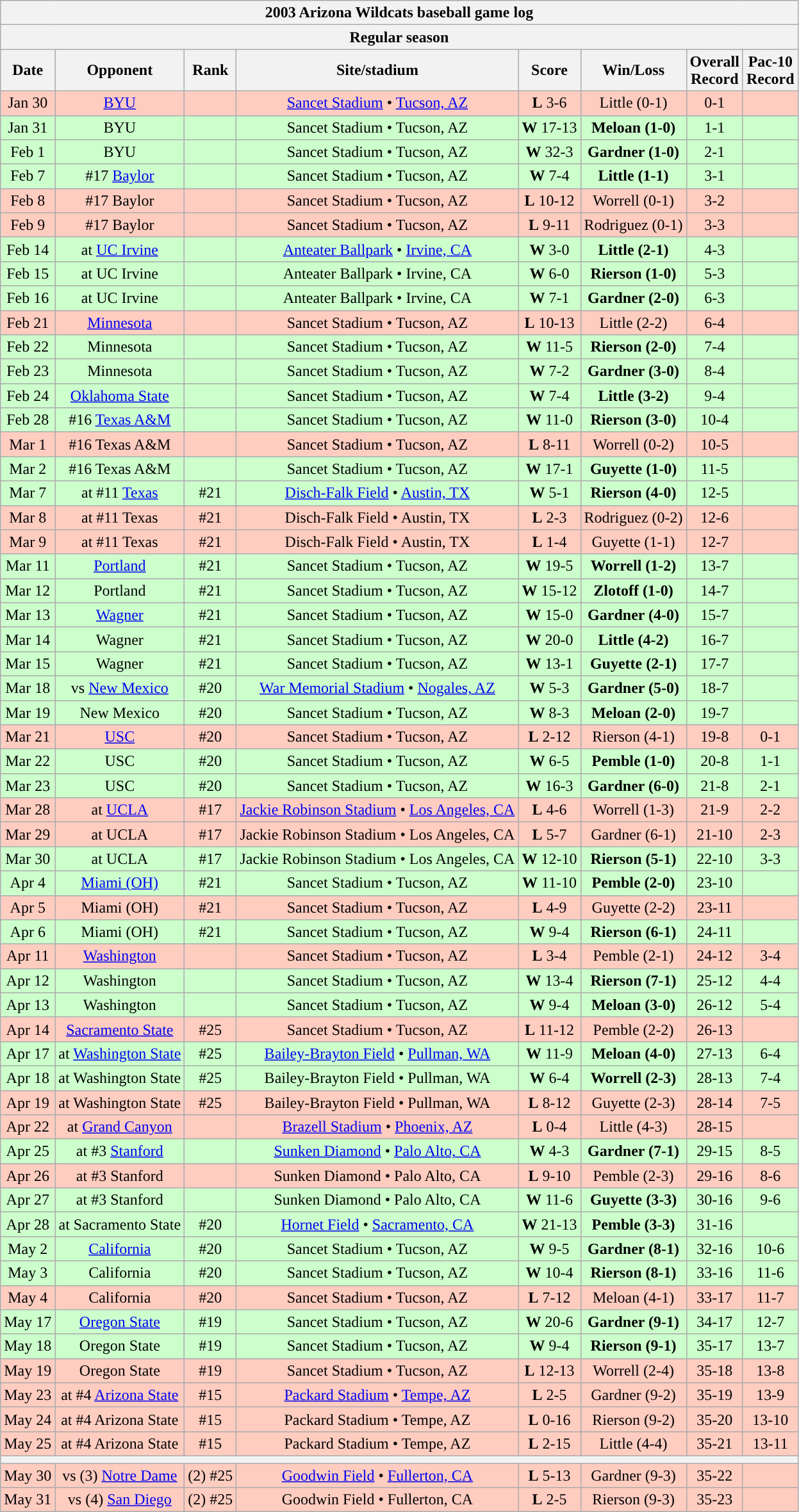<table class="wikitable">
<tr>
<th colspan="8">2003 Arizona Wildcats baseball game log</th>
</tr>
<tr>
<th colspan="8">Regular season</th>
</tr>
<tr>
<th>Date</th>
<th>Opponent</th>
<th>Rank</th>
<th>Site/stadium</th>
<th>Score</th>
<th>Win/Loss</th>
<th>Overall<br>Record</th>
<th>Pac-10<br>Record</th>
</tr>
<tr bgcolor="ffccc" align="center">
<td>Jan 30</td>
<td><a href='#'>BYU</a></td>
<td></td>
<td><a href='#'>Sancet Stadium</a> • <a href='#'>Tucson, AZ</a></td>
<td><strong>L</strong> 3-6</td>
<td>Little (0-1)</td>
<td>0-1</td>
<td></td>
</tr>
<tr bgcolor="ccffcc" align="center">
<td>Jan 31</td>
<td>BYU</td>
<td></td>
<td>Sancet Stadium • Tucson, AZ</td>
<td><strong>W</strong> 17-13</td>
<td><strong>Meloan (1-0)</strong></td>
<td>1-1</td>
<td></td>
</tr>
<tr bgcolor="ccffcc" align="center">
<td>Feb 1</td>
<td>BYU</td>
<td></td>
<td>Sancet Stadium • Tucson, AZ</td>
<td><strong>W</strong> 32-3</td>
<td><strong>Gardner (1-0)</strong></td>
<td>2-1</td>
<td></td>
</tr>
<tr bgcolor="ccffcc" align="center">
<td>Feb 7</td>
<td>#17 <a href='#'>Baylor</a></td>
<td></td>
<td>Sancet Stadium • Tucson, AZ</td>
<td><strong>W</strong> 7-4</td>
<td><strong>Little (1-1)</strong></td>
<td>3-1</td>
<td></td>
</tr>
<tr bgcolor="ffccc" align="center">
<td>Feb 8</td>
<td>#17 Baylor</td>
<td></td>
<td>Sancet Stadium • Tucson, AZ</td>
<td><strong>L</strong> 10-12</td>
<td>Worrell (0-1)</td>
<td>3-2</td>
<td></td>
</tr>
<tr bgcolor="ffccc" align="center">
<td>Feb 9</td>
<td>#17 Baylor</td>
<td></td>
<td>Sancet Stadium • Tucson, AZ</td>
<td><strong>L</strong> 9-11</td>
<td>Rodriguez (0-1)</td>
<td>3-3</td>
<td></td>
</tr>
<tr bgcolor="ccffcc" align="center">
<td>Feb 14</td>
<td>at <a href='#'>UC Irvine</a></td>
<td></td>
<td><a href='#'>Anteater Ballpark</a> • <a href='#'>Irvine, CA</a></td>
<td><strong>W</strong> 3-0</td>
<td><strong>Little (2-1)</strong></td>
<td>4-3</td>
<td></td>
</tr>
<tr bgcolor="ccffcc" align="center">
<td>Feb 15</td>
<td>at UC Irvine</td>
<td></td>
<td>Anteater Ballpark • Irvine, CA</td>
<td><strong>W</strong> 6-0</td>
<td><strong>Rierson (1-0)</strong></td>
<td>5-3</td>
<td></td>
</tr>
<tr bgcolor="ccffcc" align="center">
<td>Feb 16</td>
<td>at UC Irvine</td>
<td></td>
<td>Anteater Ballpark • Irvine, CA</td>
<td><strong>W</strong> 7-1</td>
<td><strong>Gardner (2-0)</strong></td>
<td>6-3</td>
<td></td>
</tr>
<tr bgcolor="ffccc" align="center">
<td>Feb 21</td>
<td><a href='#'>Minnesota</a></td>
<td></td>
<td>Sancet Stadium • Tucson, AZ</td>
<td><strong>L</strong> 10-13</td>
<td>Little (2-2)</td>
<td>6-4</td>
<td></td>
</tr>
<tr bgcolor="ccffcc" align="center">
<td>Feb 22</td>
<td>Minnesota</td>
<td></td>
<td>Sancet Stadium • Tucson, AZ</td>
<td><strong>W</strong> 11-5</td>
<td><strong>Rierson (2-0)</strong></td>
<td>7-4</td>
<td></td>
</tr>
<tr bgcolor="ccffcc" align="center">
<td>Feb 23</td>
<td>Minnesota</td>
<td></td>
<td>Sancet Stadium • Tucson, AZ</td>
<td><strong>W</strong> 7-2</td>
<td><strong>Gardner (3-0)</strong></td>
<td>8-4</td>
<td></td>
</tr>
<tr bgcolor="ccffcc" align="center">
<td>Feb 24</td>
<td><a href='#'>Oklahoma State</a></td>
<td></td>
<td>Sancet Stadium • Tucson, AZ</td>
<td><strong>W</strong> 7-4</td>
<td><strong>Little (3-2)</strong></td>
<td>9-4</td>
<td></td>
</tr>
<tr bgcolor="ccffcc" align="center">
<td>Feb 28</td>
<td>#16 <a href='#'>Texas A&M</a></td>
<td></td>
<td>Sancet Stadium • Tucson, AZ</td>
<td><strong>W</strong> 11-0</td>
<td><strong>Rierson (3-0)</strong></td>
<td>10-4</td>
<td></td>
</tr>
<tr bgcolor="ffccc" align="center">
<td>Mar 1</td>
<td>#16 Texas A&M</td>
<td></td>
<td>Sancet Stadium • Tucson, AZ</td>
<td><strong>L</strong> 8-11</td>
<td>Worrell (0-2)</td>
<td>10-5</td>
<td></td>
</tr>
<tr bgcolor="ccffcc" align="center">
<td>Mar 2</td>
<td>#16 Texas A&M</td>
<td></td>
<td>Sancet Stadium • Tucson, AZ</td>
<td><strong>W</strong> 17-1</td>
<td><strong>Guyette (1-0)</strong></td>
<td>11-5</td>
<td></td>
</tr>
<tr bgcolor="ccffcc" align="center">
<td>Mar 7</td>
<td>at #11 <a href='#'>Texas</a></td>
<td>#21</td>
<td><a href='#'>Disch-Falk Field</a> • <a href='#'>Austin, TX</a></td>
<td><strong>W</strong> 5-1</td>
<td><strong>Rierson (4-0)</strong></td>
<td>12-5</td>
<td></td>
</tr>
<tr bgcolor="ffccc" align="center">
<td>Mar 8</td>
<td>at #11 Texas</td>
<td>#21</td>
<td>Disch-Falk Field • Austin, TX</td>
<td><strong>L</strong> 2-3</td>
<td>Rodriguez (0-2)</td>
<td>12-6</td>
<td></td>
</tr>
<tr bgcolor="ffccc" align="center">
<td>Mar 9</td>
<td>at #11 Texas</td>
<td>#21</td>
<td>Disch-Falk Field • Austin, TX</td>
<td><strong>L</strong> 1-4</td>
<td>Guyette (1-1)</td>
<td>12-7</td>
<td></td>
</tr>
<tr bgcolor="ccffcc" align="center">
<td>Mar 11</td>
<td><a href='#'>Portland</a></td>
<td>#21</td>
<td>Sancet Stadium • Tucson, AZ</td>
<td><strong>W</strong> 19-5</td>
<td><strong>Worrell (1-2)</strong></td>
<td>13-7</td>
<td></td>
</tr>
<tr bgcolor="ccffcc" align="center">
<td>Mar 12</td>
<td>Portland</td>
<td>#21</td>
<td>Sancet Stadium • Tucson, AZ</td>
<td><strong>W</strong> 15-12</td>
<td><strong>Zlotoff (1-0)</strong></td>
<td>14-7</td>
<td></td>
</tr>
<tr bgcolor="ccffcc" align="center">
<td>Mar 13</td>
<td><a href='#'>Wagner</a></td>
<td>#21</td>
<td>Sancet Stadium • Tucson, AZ</td>
<td><strong>W</strong> 15-0</td>
<td><strong>Gardner (4-0)</strong></td>
<td>15-7</td>
<td></td>
</tr>
<tr bgcolor="ccffcc" align="center">
<td>Mar 14</td>
<td>Wagner</td>
<td>#21</td>
<td>Sancet Stadium • Tucson, AZ</td>
<td><strong>W</strong> 20-0</td>
<td><strong>Little (4-2)</strong></td>
<td>16-7</td>
<td></td>
</tr>
<tr bgcolor="ccffcc" align="center">
<td>Mar 15</td>
<td>Wagner</td>
<td>#21</td>
<td>Sancet Stadium • Tucson, AZ</td>
<td><strong>W</strong> 13-1</td>
<td><strong>Guyette (2-1)</strong></td>
<td>17-7</td>
<td></td>
</tr>
<tr bgcolor="ccffcc" align="center">
<td>Mar 18</td>
<td>vs <a href='#'>New Mexico</a></td>
<td>#20</td>
<td><a href='#'>War Memorial Stadium</a> • <a href='#'>Nogales, AZ</a></td>
<td><strong>W</strong> 5-3</td>
<td><strong>Gardner (5-0)</strong></td>
<td>18-7</td>
<td></td>
</tr>
<tr bgcolor="ccffcc" align="center">
<td>Mar 19</td>
<td>New Mexico</td>
<td>#20</td>
<td>Sancet Stadium • Tucson, AZ</td>
<td><strong>W</strong> 8-3</td>
<td><strong>Meloan (2-0)</strong></td>
<td>19-7</td>
<td></td>
</tr>
<tr bgcolor="ffccc" align="center">
<td>Mar 21</td>
<td><a href='#'>USC</a></td>
<td>#20</td>
<td>Sancet Stadium • Tucson, AZ</td>
<td><strong>L</strong> 2-12</td>
<td>Rierson (4-1)</td>
<td>19-8</td>
<td>0-1</td>
</tr>
<tr bgcolor="ccffcc" align="center">
<td>Mar 22</td>
<td>USC</td>
<td>#20</td>
<td>Sancet Stadium • Tucson, AZ</td>
<td><strong>W</strong> 6-5</td>
<td><strong>Pemble (1-0)</strong></td>
<td>20-8</td>
<td>1-1</td>
</tr>
<tr bgcolor="ccffcc" align="center">
<td>Mar 23</td>
<td>USC</td>
<td>#20</td>
<td>Sancet Stadium • Tucson, AZ</td>
<td><strong>W</strong> 16-3</td>
<td><strong>Gardner (6-0)</strong></td>
<td>21-8</td>
<td>2-1</td>
</tr>
<tr bgcolor="ffccc" align="center">
<td>Mar 28</td>
<td>at <a href='#'>UCLA</a></td>
<td>#17</td>
<td><a href='#'>Jackie Robinson Stadium</a> • <a href='#'>Los Angeles, CA</a></td>
<td><strong>L</strong> 4-6</td>
<td>Worrell (1-3)</td>
<td>21-9</td>
<td>2-2</td>
</tr>
<tr bgcolor="ffccc" align="center">
<td>Mar 29</td>
<td>at UCLA</td>
<td>#17</td>
<td>Jackie Robinson Stadium • Los Angeles, CA</td>
<td><strong>L</strong> 5-7</td>
<td>Gardner (6-1)</td>
<td>21-10</td>
<td>2-3</td>
</tr>
<tr bgcolor="ccffcc" align="center">
<td>Mar 30</td>
<td>at UCLA</td>
<td>#17</td>
<td>Jackie Robinson Stadium • Los Angeles, CA</td>
<td><strong>W</strong> 12-10</td>
<td><strong>Rierson (5-1)</strong></td>
<td>22-10</td>
<td>3-3</td>
</tr>
<tr bgcolor="ccffcc" align="center">
<td>Apr 4</td>
<td><a href='#'>Miami (OH)</a></td>
<td>#21</td>
<td>Sancet Stadium • Tucson, AZ</td>
<td><strong>W</strong> 11-10</td>
<td><strong>Pemble (2-0)</strong></td>
<td>23-10</td>
<td></td>
</tr>
<tr bgcolor="ffccc" align="center">
<td>Apr 5</td>
<td>Miami (OH)</td>
<td>#21</td>
<td>Sancet Stadium • Tucson, AZ</td>
<td><strong>L</strong> 4-9</td>
<td>Guyette (2-2)</td>
<td>23-11</td>
<td></td>
</tr>
<tr bgcolor="ccffcc" align="center">
<td>Apr 6</td>
<td>Miami (OH)</td>
<td>#21</td>
<td>Sancet Stadium • Tucson, AZ</td>
<td><strong>W</strong> 9-4</td>
<td><strong>Rierson (6-1)</strong></td>
<td>24-11</td>
<td></td>
</tr>
<tr bgcolor="ffccc" align="center">
<td>Apr 11</td>
<td><a href='#'>Washington</a></td>
<td></td>
<td>Sancet Stadium • Tucson, AZ</td>
<td><strong>L</strong> 3-4</td>
<td>Pemble (2-1)</td>
<td>24-12</td>
<td>3-4</td>
</tr>
<tr bgcolor="ccffcc" align="center">
<td>Apr 12</td>
<td>Washington</td>
<td></td>
<td>Sancet Stadium • Tucson, AZ</td>
<td><strong>W</strong> 13-4</td>
<td><strong>Rierson (7-1)</strong></td>
<td>25-12</td>
<td>4-4</td>
</tr>
<tr bgcolor="ccffcc" align="center">
<td>Apr 13</td>
<td>Washington</td>
<td></td>
<td>Sancet Stadium • Tucson, AZ</td>
<td><strong>W</strong> 9-4</td>
<td><strong>Meloan (3-0)</strong></td>
<td>26-12</td>
<td>5-4</td>
</tr>
<tr bgcolor="ffccc" align="center">
<td>Apr 14</td>
<td><a href='#'>Sacramento State</a></td>
<td>#25</td>
<td>Sancet Stadium • Tucson, AZ</td>
<td><strong>L</strong> 11-12</td>
<td>Pemble (2-2)</td>
<td>26-13</td>
<td></td>
</tr>
<tr bgcolor="ccffcc" align="center">
<td>Apr 17</td>
<td>at <a href='#'>Washington State</a></td>
<td>#25</td>
<td><a href='#'>Bailey-Brayton Field</a> • <a href='#'>Pullman, WA</a></td>
<td><strong>W</strong> 11-9</td>
<td><strong>Meloan (4-0)</strong></td>
<td>27-13</td>
<td>6-4</td>
</tr>
<tr bgcolor="ccffcc" align="center">
<td>Apr 18</td>
<td>at Washington State</td>
<td>#25</td>
<td>Bailey-Brayton Field • Pullman, WA</td>
<td><strong>W</strong> 6-4</td>
<td><strong>Worrell (2-3)</strong></td>
<td>28-13</td>
<td>7-4</td>
</tr>
<tr bgcolor="ffccc" align="center">
<td>Apr 19</td>
<td>at Washington State</td>
<td>#25</td>
<td>Bailey-Brayton Field • Pullman, WA</td>
<td><strong>L</strong> 8-12</td>
<td>Guyette (2-3)</td>
<td>28-14</td>
<td>7-5</td>
</tr>
<tr bgcolor="ffccc" align="center">
<td>Apr 22</td>
<td>at <a href='#'>Grand Canyon</a></td>
<td></td>
<td><a href='#'>Brazell Stadium</a> • <a href='#'>Phoenix, AZ</a></td>
<td><strong>L</strong> 0-4</td>
<td>Little (4-3)</td>
<td>28-15</td>
<td></td>
</tr>
<tr bgcolor="ccffcc" align="center">
<td>Apr 25</td>
<td>at #3 <a href='#'>Stanford</a></td>
<td></td>
<td><a href='#'>Sunken Diamond</a> • <a href='#'>Palo Alto, CA</a></td>
<td><strong>W</strong> 4-3</td>
<td><strong>Gardner (7-1)</strong></td>
<td>29-15</td>
<td>8-5</td>
</tr>
<tr bgcolor="ffccc" align="center">
<td>Apr 26</td>
<td>at #3 Stanford</td>
<td></td>
<td>Sunken Diamond • Palo Alto, CA</td>
<td><strong>L</strong> 9-10</td>
<td>Pemble (2-3)</td>
<td>29-16</td>
<td>8-6</td>
</tr>
<tr bgcolor="ccffcc" align="center">
<td>Apr 27</td>
<td>at #3 Stanford</td>
<td></td>
<td>Sunken Diamond • Palo Alto, CA</td>
<td><strong>W</strong> 11-6</td>
<td><strong>Guyette (3-3)</strong></td>
<td>30-16</td>
<td>9-6</td>
</tr>
<tr bgcolor="ccffcc" align="center">
<td>Apr 28</td>
<td>at Sacramento State</td>
<td>#20</td>
<td><a href='#'>Hornet Field</a> • <a href='#'>Sacramento, CA</a></td>
<td><strong>W</strong> 21-13</td>
<td><strong>Pemble (3-3)</strong></td>
<td>31-16</td>
<td></td>
</tr>
<tr bgcolor="ccffcc" align="center">
<td>May 2</td>
<td><a href='#'>California</a></td>
<td>#20</td>
<td>Sancet Stadium • Tucson, AZ</td>
<td><strong>W</strong> 9-5</td>
<td><strong>Gardner (8-1)</strong></td>
<td>32-16</td>
<td>10-6</td>
</tr>
<tr bgcolor="ccffcc" align="center">
<td>May 3</td>
<td>California</td>
<td>#20</td>
<td>Sancet Stadium • Tucson, AZ</td>
<td><strong>W</strong> 10-4</td>
<td><strong>Rierson (8-1)</strong></td>
<td>33-16</td>
<td>11-6</td>
</tr>
<tr bgcolor="ffccc" align="center">
<td>May 4</td>
<td>California</td>
<td>#20</td>
<td>Sancet Stadium • Tucson, AZ</td>
<td><strong>L</strong> 7-12</td>
<td>Meloan (4-1)</td>
<td>33-17</td>
<td>11-7</td>
</tr>
<tr bgcolor="ccffcc" align="center">
<td>May 17</td>
<td><a href='#'>Oregon State</a></td>
<td>#19</td>
<td>Sancet Stadium • Tucson, AZ</td>
<td><strong>W</strong> 20-6</td>
<td><strong>Gardner (9-1)</strong></td>
<td>34-17</td>
<td>12-7</td>
</tr>
<tr bgcolor="ccffcc" align="center">
<td>May 18</td>
<td>Oregon State</td>
<td>#19</td>
<td>Sancet Stadium • Tucson, AZ</td>
<td><strong>W</strong> 9-4</td>
<td><strong>Rierson (9-1)</strong></td>
<td>35-17</td>
<td>13-7</td>
</tr>
<tr bgcolor="ffccc" align="center">
<td>May 19</td>
<td>Oregon State</td>
<td>#19</td>
<td>Sancet Stadium • Tucson, AZ</td>
<td><strong>L</strong> 12-13</td>
<td>Worrell (2-4)</td>
<td>35-18</td>
<td>13-8</td>
</tr>
<tr bgcolor="ffccc" align="center">
<td>May 23</td>
<td>at #4 <a href='#'>Arizona State</a></td>
<td>#15</td>
<td><a href='#'>Packard Stadium</a> • <a href='#'>Tempe, AZ</a></td>
<td><strong>L</strong> 2-5</td>
<td>Gardner (9-2)</td>
<td>35-19</td>
<td>13-9</td>
</tr>
<tr bgcolor="ffccc" align="center">
<td>May 24</td>
<td>at #4 Arizona State</td>
<td>#15</td>
<td>Packard Stadium • Tempe, AZ</td>
<td><strong>L</strong> 0-16</td>
<td>Rierson (9-2)</td>
<td>35-20</td>
<td>13-10</td>
</tr>
<tr bgcolor="ffccc" align="center">
<td>May 25</td>
<td>at #4 Arizona State</td>
<td>#15</td>
<td>Packard Stadium • Tempe, AZ</td>
<td><strong>L</strong> 2-15</td>
<td>Little (4-4)</td>
<td>35-21</td>
<td>13-11</td>
</tr>
<tr>
<th colspan="8"><a href='#'></a></th>
</tr>
<tr bgcolor="ffccc" align="center">
<td>May 30</td>
<td>vs (3) <a href='#'>Notre Dame</a></td>
<td>(2) #25</td>
<td><a href='#'>Goodwin Field</a> • <a href='#'>Fullerton, CA</a></td>
<td><strong>L</strong> 5-13</td>
<td>Gardner (9-3)</td>
<td>35-22</td>
<td></td>
</tr>
<tr bgcolor="ffccc" align="center">
<td>May 31</td>
<td>vs (4) <a href='#'>San Diego</a></td>
<td>(2) #25</td>
<td>Goodwin Field • Fullerton, CA</td>
<td><strong>L</strong> 2-5</td>
<td>Rierson (9-3)</td>
<td>35-23</td>
<td></td>
</tr>
</table>
